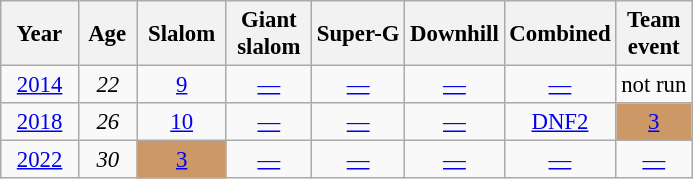<table class=wikitable style="text-align:center ; font-size:95%;">
<tr>
<th>  Year  </th>
<th> Age </th>
<th> Slalom </th>
<th> Giant <br> slalom </th>
<th>Super-G</th>
<th>Downhill</th>
<th>Combined</th>
<th>Team<br>event</th>
</tr>
<tr>
<td><a href='#'>2014</a></td>
<td><em>22</em></td>
<td><a href='#'>9</a></td>
<td><a href='#'>—</a></td>
<td><a href='#'>—</a></td>
<td><a href='#'>—</a></td>
<td><a href='#'>—</a></td>
<td>not run</td>
</tr>
<tr>
<td><a href='#'>2018</a></td>
<td><em>26</em></td>
<td><a href='#'>10</a></td>
<td><a href='#'>—</a></td>
<td><a href='#'>—</a></td>
<td><a href='#'>—</a></td>
<td><a href='#'>DNF2</a></td>
<td bgcolor=cc9966><a href='#'>3</a></td>
</tr>
<tr>
<td><a href='#'>2022</a></td>
<td><em>30</em></td>
<td bgcolor=cc9966><a href='#'>3</a></td>
<td><a href='#'>—</a></td>
<td><a href='#'>—</a></td>
<td><a href='#'>—</a></td>
<td><a href='#'>—</a></td>
<td><a href='#'>—</a></td>
</tr>
</table>
